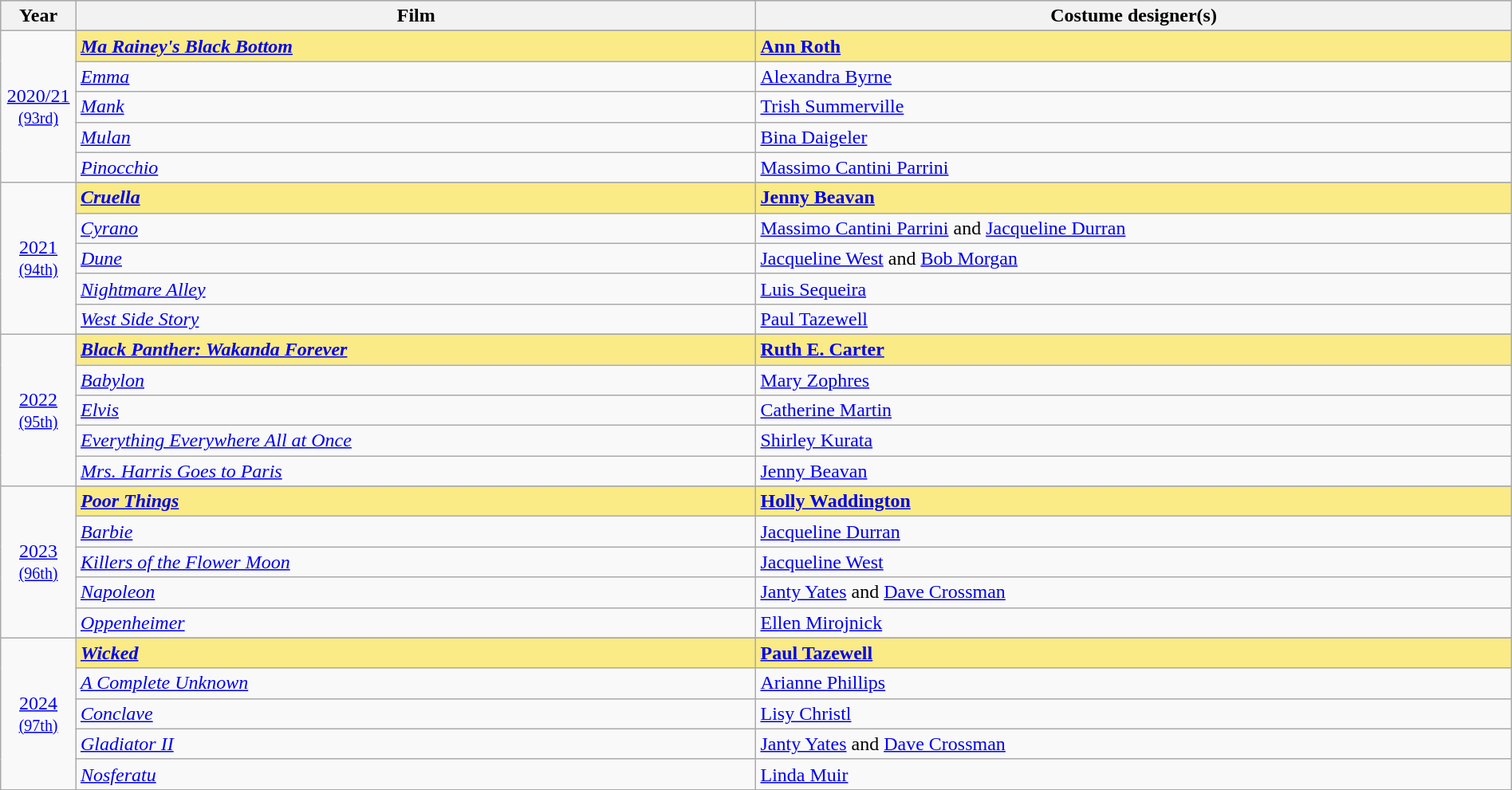<table class="wikitable" style="width:100%">
<tr bgcolor="#bebebe">
<th width="5%">Year</th>
<th width="45%">Film</th>
<th width="50%">Costume designer(s)</th>
</tr>
<tr>
<td rowspan="6" style="text-align:center"><a href='#'>2020/21</a> <br><small><a href='#'>(93rd)</a></small><br></td>
</tr>
<tr style="background:#FAEB86">
<td><strong><em><a href='#'>Ma Rainey's Black Bottom</a></em></strong></td>
<td><strong><a href='#'>Ann Roth</a></strong></td>
</tr>
<tr>
<td><em><a href='#'>Emma</a></em></td>
<td><a href='#'>Alexandra Byrne</a></td>
</tr>
<tr>
<td><em><a href='#'>Mank</a></em></td>
<td><a href='#'>Trish Summerville</a></td>
</tr>
<tr>
<td><em><a href='#'>Mulan</a></em></td>
<td><a href='#'>Bina Daigeler</a></td>
</tr>
<tr>
<td><em><a href='#'>Pinocchio</a></em></td>
<td><a href='#'>Massimo Cantini Parrini</a></td>
</tr>
<tr>
<td rowspan="6" style="text-align:center"><a href='#'>2021</a> <br><small><a href='#'>(94th)</a></small><br></td>
</tr>
<tr style="background:#FAEB86">
<td><strong><em><a href='#'>Cruella</a></em></strong></td>
<td><strong><a href='#'>Jenny Beavan</a></strong></td>
</tr>
<tr>
<td><em><a href='#'>Cyrano</a></em></td>
<td><a href='#'>Massimo Cantini Parrini</a> and <a href='#'>Jacqueline Durran</a></td>
</tr>
<tr>
<td><em><a href='#'>Dune</a></em></td>
<td><a href='#'>Jacqueline West</a> and <a href='#'>Bob Morgan</a></td>
</tr>
<tr>
<td><em><a href='#'>Nightmare Alley</a></em></td>
<td><a href='#'>Luis Sequeira</a></td>
</tr>
<tr>
<td><em><a href='#'>West Side Story</a></em></td>
<td><a href='#'>Paul Tazewell</a></td>
</tr>
<tr>
<td rowspan="6" style="text-align:center"><a href='#'>2022</a> <br><small><a href='#'>(95th)</a></small><br></td>
</tr>
<tr style="background:#FAEB86">
<td><strong><em><a href='#'>Black Panther: Wakanda Forever</a></em></strong></td>
<td><strong><a href='#'>Ruth E. Carter</a></strong></td>
</tr>
<tr>
<td><em><a href='#'>Babylon</a></em></td>
<td><a href='#'>Mary Zophres</a></td>
</tr>
<tr>
<td><em><a href='#'>Elvis</a></em></td>
<td><a href='#'>Catherine Martin</a></td>
</tr>
<tr>
<td><em><a href='#'>Everything Everywhere All at Once</a></em></td>
<td><a href='#'>Shirley Kurata</a></td>
</tr>
<tr>
<td><em><a href='#'>Mrs. Harris Goes to Paris</a></em></td>
<td><a href='#'>Jenny Beavan</a></td>
</tr>
<tr>
<td rowspan="6" style="text-align:center"><a href='#'>2023</a> <br><small><a href='#'>(96th)</a></small> <br></td>
</tr>
<tr style="background:#FAEB86">
<td><strong><em><a href='#'>Poor Things</a></em></strong></td>
<td><strong><a href='#'>Holly Waddington</a></strong></td>
</tr>
<tr>
<td><em><a href='#'>Barbie</a></em></td>
<td><a href='#'>Jacqueline Durran</a></td>
</tr>
<tr>
<td><em><a href='#'>Killers of the Flower Moon</a></em></td>
<td><a href='#'>Jacqueline West</a></td>
</tr>
<tr>
<td><em><a href='#'>Napoleon</a></em></td>
<td><a href='#'>Janty Yates</a> and <a href='#'>Dave Crossman</a></td>
</tr>
<tr>
<td><em><a href='#'>Oppenheimer</a></em></td>
<td><a href='#'>Ellen Mirojnick</a></td>
</tr>
<tr>
<td rowspan="7" style="text-align:center"><a href='#'>2024</a> <br><small><a href='#'>(97th)</a></small> <br></td>
</tr>
<tr style="background:#FAEB86">
<td><strong><em><a href='#'>Wicked</a></em></strong></td>
<td><strong><a href='#'>Paul Tazewell</a></strong></td>
</tr>
<tr>
<td><em><a href='#'>A Complete Unknown</a></em></td>
<td><a href='#'>Arianne Phillips</a></td>
</tr>
<tr>
<td><em><a href='#'>Conclave</a></em></td>
<td><a href='#'>Lisy Christl</a></td>
</tr>
<tr>
<td><em><a href='#'>Gladiator II</a></em></td>
<td><a href='#'>Janty Yates</a> and <a href='#'>Dave Crossman</a></td>
</tr>
<tr>
<td><em><a href='#'>Nosferatu</a></em></td>
<td><a href='#'>Linda Muir</a></td>
</tr>
</table>
